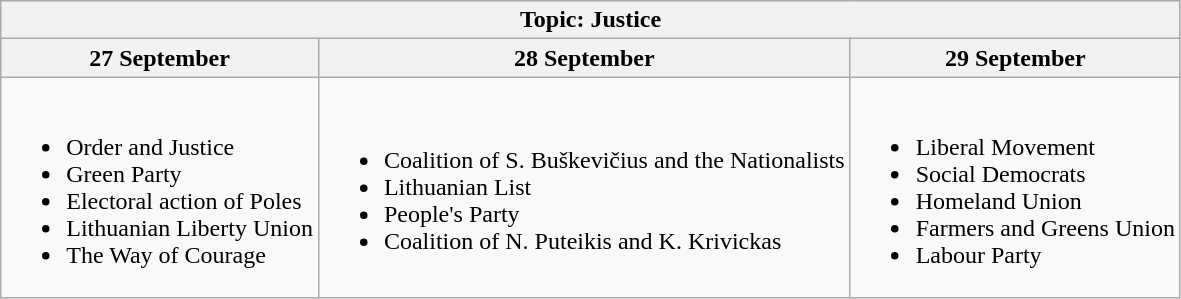<table class="wikitable">
<tr>
<th colspan=3 align=center>Topic: Justice</th>
</tr>
<tr>
<th>27 September</th>
<th>28 September</th>
<th>29 September</th>
</tr>
<tr>
<td><br><ul><li>Order and Justice</li><li>Green Party</li><li>Electoral action of Poles</li><li>Lithuanian Liberty Union</li><li>The Way of Courage</li></ul></td>
<td><br><ul><li>Coalition of S. Buškevičius and the Nationalists</li><li>Lithuanian List</li><li>People's Party</li><li>Coalition of N. Puteikis and K. Krivickas</li></ul></td>
<td><br><ul><li>Liberal Movement</li><li>Social Democrats</li><li>Homeland Union</li><li>Farmers and Greens Union</li><li>Labour Party</li></ul></td>
</tr>
</table>
